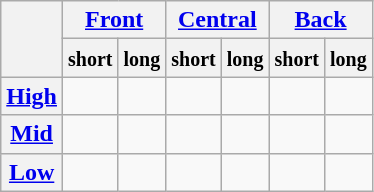<table class="wikitable" style="text-align: center">
<tr>
<th rowspan="2"></th>
<th colspan="2"><a href='#'>Front</a></th>
<th colspan="2"><a href='#'>Central</a></th>
<th colspan="2"><a href='#'>Back</a></th>
</tr>
<tr>
<th><small>short</small></th>
<th><small>long</small></th>
<th><small>short</small></th>
<th><small>long</small></th>
<th><small>short</small></th>
<th><small>long</small></th>
</tr>
<tr align="center">
<th><a href='#'>High</a></th>
<td></td>
<td></td>
<td></td>
<td></td>
<td></td>
<td></td>
</tr>
<tr align="center">
<th><a href='#'>Mid</a></th>
<td></td>
<td></td>
<td></td>
<td></td>
<td></td>
<td></td>
</tr>
<tr align="center">
<th><a href='#'>Low</a></th>
<td></td>
<td></td>
<td></td>
<td></td>
<td></td>
<td></td>
</tr>
</table>
